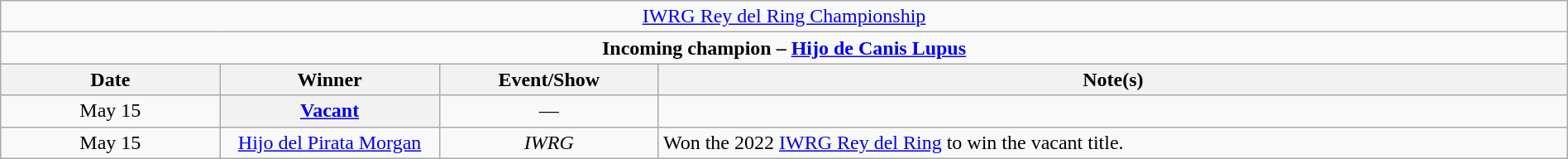<table class="wikitable" style="text-align:center; width:100%;">
<tr>
<td colspan="4" style="text-align: center;"><a href='#'>IWRG Rey del Ring Championship</a></td>
</tr>
<tr>
<td colspan="4" style="text-align: center;"><strong>Incoming champion – <a href='#'>Hijo de Canis Lupus</a></strong></td>
</tr>
<tr>
<th width=14%>Date</th>
<th width=14%>Winner</th>
<th width=14%>Event/Show</th>
<th width=58%>Note(s)</th>
</tr>
<tr>
<td>May 15</td>
<th><a href='#'>Vacant</a></th>
<td>—</td>
<td></td>
</tr>
<tr>
<td>May 15</td>
<td><a href='#'>Hijo del Pirata Morgan</a></td>
<td><em>IWRG</em></td>
<td align=left>Won the 2022 <a href='#'>IWRG Rey del Ring</a> to win the vacant title.</td>
</tr>
</table>
